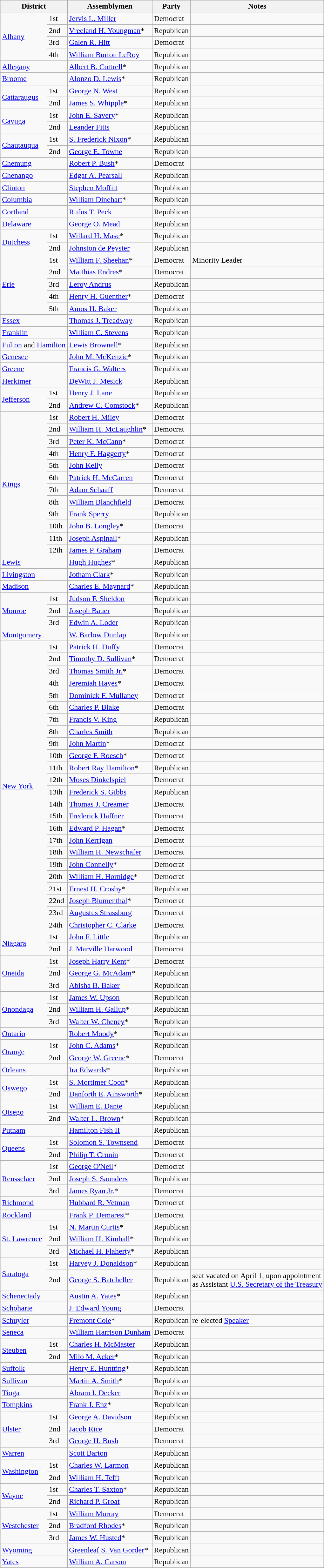<table class=wikitable>
<tr>
<th colspan="2">District</th>
<th>Assemblymen</th>
<th>Party</th>
<th>Notes</th>
</tr>
<tr>
<td rowspan="4"><a href='#'>Albany</a></td>
<td>1st</td>
<td><a href='#'>Jervis L. Miller</a></td>
<td>Democrat</td>
<td></td>
</tr>
<tr>
<td>2nd</td>
<td><a href='#'>Vreeland H. Youngman</a>*</td>
<td>Republican</td>
<td></td>
</tr>
<tr>
<td>3rd</td>
<td><a href='#'>Galen R. Hitt</a></td>
<td>Democrat</td>
<td></td>
</tr>
<tr>
<td>4th</td>
<td><a href='#'>William Burton LeRoy</a></td>
<td>Republican</td>
<td></td>
</tr>
<tr>
<td colspan="2"><a href='#'>Allegany</a></td>
<td><a href='#'>Albert B. Cottrell</a>*</td>
<td>Republican</td>
<td></td>
</tr>
<tr>
<td colspan="2"><a href='#'>Broome</a></td>
<td><a href='#'>Alonzo D. Lewis</a>*</td>
<td>Republican</td>
<td></td>
</tr>
<tr>
<td rowspan="2"><a href='#'>Cattaraugus</a></td>
<td>1st</td>
<td><a href='#'>George N. West</a></td>
<td>Republican</td>
<td></td>
</tr>
<tr>
<td>2nd</td>
<td><a href='#'>James S. Whipple</a>*</td>
<td>Republican</td>
<td></td>
</tr>
<tr>
<td rowspan="2"><a href='#'>Cayuga</a></td>
<td>1st</td>
<td><a href='#'>John E. Savery</a>*</td>
<td>Republican</td>
<td></td>
</tr>
<tr>
<td>2nd</td>
<td><a href='#'>Leander Fitts</a></td>
<td>Republican</td>
<td></td>
</tr>
<tr>
<td rowspan="2"><a href='#'>Chautauqua</a></td>
<td>1st</td>
<td><a href='#'>S. Frederick Nixon</a>*</td>
<td>Republican</td>
<td></td>
</tr>
<tr>
<td>2nd</td>
<td><a href='#'>George E. Towne</a></td>
<td>Republican</td>
<td></td>
</tr>
<tr>
<td colspan="2"><a href='#'>Chemung</a></td>
<td><a href='#'>Robert P. Bush</a>*</td>
<td>Democrat</td>
<td></td>
</tr>
<tr>
<td colspan="2"><a href='#'>Chenango</a></td>
<td><a href='#'>Edgar A. Pearsall</a></td>
<td>Republican</td>
<td></td>
</tr>
<tr>
<td colspan="2"><a href='#'>Clinton</a></td>
<td><a href='#'>Stephen Moffitt</a></td>
<td>Republican</td>
<td></td>
</tr>
<tr>
<td colspan="2"><a href='#'>Columbia</a></td>
<td><a href='#'>William Dinehart</a>*</td>
<td>Republican</td>
<td></td>
</tr>
<tr>
<td colspan="2"><a href='#'>Cortland</a></td>
<td><a href='#'>Rufus T. Peck</a></td>
<td>Republican</td>
<td></td>
</tr>
<tr>
<td colspan="2"><a href='#'>Delaware</a></td>
<td><a href='#'>George O. Mead</a></td>
<td>Republican</td>
<td></td>
</tr>
<tr>
<td rowspan="2"><a href='#'>Dutchess</a></td>
<td>1st</td>
<td><a href='#'>Willard H. Mase</a>*</td>
<td>Republican</td>
<td></td>
</tr>
<tr>
<td>2nd</td>
<td><a href='#'>Johnston de Peyster</a></td>
<td>Republican</td>
<td></td>
</tr>
<tr>
<td rowspan="5"><a href='#'>Erie</a></td>
<td>1st</td>
<td><a href='#'>William F. Sheehan</a>*</td>
<td>Democrat</td>
<td>Minority Leader</td>
</tr>
<tr>
<td>2nd</td>
<td><a href='#'>Matthias Endres</a>*</td>
<td>Democrat</td>
<td></td>
</tr>
<tr>
<td>3rd</td>
<td><a href='#'>Leroy Andrus</a></td>
<td>Republican</td>
<td></td>
</tr>
<tr>
<td>4th</td>
<td><a href='#'>Henry H. Guenther</a>*</td>
<td>Democrat</td>
<td></td>
</tr>
<tr>
<td>5th</td>
<td><a href='#'>Amos H. Baker</a></td>
<td>Republican</td>
<td></td>
</tr>
<tr>
<td colspan="2"><a href='#'>Essex</a></td>
<td><a href='#'>Thomas J. Treadway</a></td>
<td>Republican</td>
<td></td>
</tr>
<tr>
<td colspan="2"><a href='#'>Franklin</a></td>
<td><a href='#'>William C. Stevens</a></td>
<td>Republican</td>
<td></td>
</tr>
<tr>
<td colspan="2"><a href='#'>Fulton</a> and <a href='#'>Hamilton</a></td>
<td><a href='#'>Lewis Brownell</a>*</td>
<td>Republican</td>
<td></td>
</tr>
<tr>
<td colspan="2"><a href='#'>Genesee</a></td>
<td><a href='#'>John M. McKenzie</a>*</td>
<td>Republican</td>
<td></td>
</tr>
<tr>
<td colspan="2"><a href='#'>Greene</a></td>
<td><a href='#'>Francis G. Walters</a></td>
<td>Republican</td>
<td></td>
</tr>
<tr>
<td colspan="2"><a href='#'>Herkimer</a></td>
<td><a href='#'>DeWitt J. Mesick</a></td>
<td>Republican</td>
<td></td>
</tr>
<tr>
<td rowspan="2"><a href='#'>Jefferson</a></td>
<td>1st</td>
<td><a href='#'>Henry J. Lane</a></td>
<td>Republican</td>
<td></td>
</tr>
<tr>
<td>2nd</td>
<td><a href='#'>Andrew C. Comstock</a>*</td>
<td>Republican</td>
<td></td>
</tr>
<tr>
<td rowspan="12"><a href='#'>Kings</a></td>
<td>1st</td>
<td><a href='#'>Robert H. Miley</a></td>
<td>Democrat</td>
<td></td>
</tr>
<tr>
<td>2nd</td>
<td><a href='#'>William H. McLaughlin</a>*</td>
<td>Democrat</td>
<td></td>
</tr>
<tr>
<td>3rd</td>
<td><a href='#'>Peter K. McCann</a>*</td>
<td>Democrat</td>
<td></td>
</tr>
<tr>
<td>4th</td>
<td><a href='#'>Henry F. Haggerty</a>*</td>
<td>Democrat</td>
<td></td>
</tr>
<tr>
<td>5th</td>
<td><a href='#'>John Kelly</a></td>
<td>Democrat</td>
<td></td>
</tr>
<tr>
<td>6th</td>
<td><a href='#'>Patrick H. McCarren</a></td>
<td>Democrat</td>
<td></td>
</tr>
<tr>
<td>7th</td>
<td><a href='#'>Adam Schaaff</a></td>
<td>Democrat</td>
<td></td>
</tr>
<tr>
<td>8th</td>
<td><a href='#'>William Blanchfield</a></td>
<td>Democrat</td>
<td></td>
</tr>
<tr>
<td>9th</td>
<td><a href='#'>Frank Sperry</a></td>
<td>Republican</td>
<td></td>
</tr>
<tr>
<td>10th</td>
<td><a href='#'>John B. Longley</a>*</td>
<td>Democrat</td>
<td></td>
</tr>
<tr>
<td>11th</td>
<td><a href='#'>Joseph Aspinall</a>*</td>
<td>Republican</td>
<td></td>
</tr>
<tr>
<td>12th</td>
<td><a href='#'>James P. Graham</a></td>
<td>Democrat</td>
<td></td>
</tr>
<tr>
<td colspan="2"><a href='#'>Lewis</a></td>
<td><a href='#'>Hugh Hughes</a>*</td>
<td>Republican</td>
<td></td>
</tr>
<tr>
<td colspan="2"><a href='#'>Livingston</a></td>
<td><a href='#'>Jotham Clark</a>*</td>
<td>Republican</td>
<td></td>
</tr>
<tr>
<td colspan="2"><a href='#'>Madison</a></td>
<td><a href='#'>Charles E. Maynard</a>*</td>
<td>Republican</td>
<td></td>
</tr>
<tr>
<td rowspan="3"><a href='#'>Monroe</a></td>
<td>1st</td>
<td><a href='#'>Judson F. Sheldon</a></td>
<td>Republican</td>
<td></td>
</tr>
<tr>
<td>2nd</td>
<td><a href='#'>Joseph Bauer</a></td>
<td>Republican</td>
<td></td>
</tr>
<tr>
<td>3rd</td>
<td><a href='#'>Edwin A. Loder</a></td>
<td>Republican</td>
<td></td>
</tr>
<tr>
<td colspan="2"><a href='#'>Montgomery</a></td>
<td><a href='#'>W. Barlow Dunlap</a></td>
<td>Republican</td>
<td></td>
</tr>
<tr>
<td rowspan="24"><a href='#'>New York</a></td>
<td>1st</td>
<td><a href='#'>Patrick H. Duffy</a></td>
<td>Democrat</td>
<td></td>
</tr>
<tr>
<td>2nd</td>
<td><a href='#'>Timothy D. Sullivan</a>*</td>
<td>Democrat</td>
<td></td>
</tr>
<tr>
<td>3rd</td>
<td><a href='#'>Thomas Smith Jr.</a>*</td>
<td>Democrat</td>
<td></td>
</tr>
<tr>
<td>4th</td>
<td><a href='#'>Jeremiah Hayes</a>*</td>
<td>Democrat</td>
<td></td>
</tr>
<tr>
<td>5th</td>
<td><a href='#'>Dominick F. Mullaney</a></td>
<td>Democrat</td>
<td></td>
</tr>
<tr>
<td>6th</td>
<td><a href='#'>Charles P. Blake</a></td>
<td>Democrat</td>
<td></td>
</tr>
<tr>
<td>7th</td>
<td><a href='#'>Francis V. King</a></td>
<td>Republican</td>
<td></td>
</tr>
<tr>
<td>8th</td>
<td><a href='#'>Charles Smith</a></td>
<td>Republican</td>
<td></td>
</tr>
<tr>
<td>9th</td>
<td><a href='#'>John Martin</a>*</td>
<td>Democrat</td>
<td></td>
</tr>
<tr>
<td>10th</td>
<td><a href='#'>George F. Roesch</a>*</td>
<td>Democrat</td>
<td></td>
</tr>
<tr>
<td>11th</td>
<td><a href='#'>Robert Ray Hamilton</a>*</td>
<td>Republican</td>
<td></td>
</tr>
<tr>
<td>12th</td>
<td><a href='#'>Moses Dinkelspiel</a></td>
<td>Democrat</td>
<td></td>
</tr>
<tr>
<td>13th</td>
<td><a href='#'>Frederick S. Gibbs</a></td>
<td>Republican</td>
<td></td>
</tr>
<tr>
<td>14th</td>
<td><a href='#'>Thomas J. Creamer</a></td>
<td>Democrat</td>
<td></td>
</tr>
<tr>
<td>15th</td>
<td><a href='#'>Frederick Haffner</a></td>
<td>Democrat</td>
<td></td>
</tr>
<tr>
<td>16th</td>
<td><a href='#'>Edward P. Hagan</a>*</td>
<td>Democrat</td>
<td></td>
</tr>
<tr>
<td>17th</td>
<td><a href='#'>John Kerrigan</a></td>
<td>Democrat</td>
<td></td>
</tr>
<tr>
<td>18th</td>
<td><a href='#'>William H. Newschafer</a></td>
<td>Democrat</td>
<td></td>
</tr>
<tr>
<td>19th</td>
<td><a href='#'>John Connelly</a>*</td>
<td>Democrat</td>
<td></td>
</tr>
<tr>
<td>20th</td>
<td><a href='#'>William H. Hornidge</a>*</td>
<td>Democrat</td>
<td></td>
</tr>
<tr>
<td>21st</td>
<td><a href='#'>Ernest H. Crosby</a>*</td>
<td>Republican</td>
<td></td>
</tr>
<tr>
<td>22nd</td>
<td><a href='#'>Joseph Blumenthal</a>*</td>
<td>Democrat</td>
<td></td>
</tr>
<tr>
<td>23rd</td>
<td><a href='#'>Augustus Strassburg</a></td>
<td>Democrat</td>
<td></td>
</tr>
<tr>
<td>24th</td>
<td><a href='#'>Christopher C. Clarke</a></td>
<td>Democrat</td>
<td></td>
</tr>
<tr>
<td rowspan="2"><a href='#'>Niagara</a></td>
<td>1st</td>
<td><a href='#'>John F. Little</a></td>
<td>Republican</td>
<td></td>
</tr>
<tr>
<td>2nd</td>
<td><a href='#'>J. Marville Harwood</a></td>
<td>Democrat</td>
<td></td>
</tr>
<tr>
<td rowspan="3"><a href='#'>Oneida</a></td>
<td>1st</td>
<td><a href='#'>Joseph Harry Kent</a>*</td>
<td>Democrat</td>
<td></td>
</tr>
<tr>
<td>2nd</td>
<td><a href='#'>George G. McAdam</a>*</td>
<td>Republican</td>
<td></td>
</tr>
<tr>
<td>3rd</td>
<td><a href='#'>Abisha B. Baker</a></td>
<td>Republican</td>
<td></td>
</tr>
<tr>
<td rowspan="3"><a href='#'>Onondaga</a></td>
<td>1st</td>
<td><a href='#'>James W. Upson</a></td>
<td>Republican</td>
<td></td>
</tr>
<tr>
<td>2nd</td>
<td><a href='#'>William H. Gallup</a>*</td>
<td>Republican</td>
<td></td>
</tr>
<tr>
<td>3rd</td>
<td><a href='#'>Walter W. Cheney</a>*</td>
<td>Republican</td>
<td></td>
</tr>
<tr>
<td colspan="2"><a href='#'>Ontario</a></td>
<td><a href='#'>Robert Moody</a>*</td>
<td>Republican</td>
<td></td>
</tr>
<tr>
<td rowspan="2"><a href='#'>Orange</a></td>
<td>1st</td>
<td><a href='#'>John C. Adams</a>*</td>
<td>Republican</td>
<td></td>
</tr>
<tr>
<td>2nd</td>
<td><a href='#'>George W. Greene</a>*</td>
<td>Democrat</td>
<td></td>
</tr>
<tr>
<td colspan="2"><a href='#'>Orleans</a></td>
<td><a href='#'>Ira Edwards</a>*</td>
<td>Republican</td>
<td></td>
</tr>
<tr>
<td rowspan="2"><a href='#'>Oswego</a></td>
<td>1st</td>
<td><a href='#'>S. Mortimer Coon</a>*</td>
<td>Republican</td>
<td></td>
</tr>
<tr>
<td>2nd</td>
<td><a href='#'>Danforth E. Ainsworth</a>*</td>
<td>Republican</td>
<td></td>
</tr>
<tr>
<td rowspan="2"><a href='#'>Otsego</a></td>
<td>1st</td>
<td><a href='#'>William E. Dante</a></td>
<td>Republican</td>
<td></td>
</tr>
<tr>
<td>2nd</td>
<td><a href='#'>Walter L. Brown</a>*</td>
<td>Republican</td>
<td></td>
</tr>
<tr>
<td colspan="2"><a href='#'>Putnam</a></td>
<td><a href='#'>Hamilton Fish II</a></td>
<td>Republican</td>
<td></td>
</tr>
<tr>
<td rowspan="2"><a href='#'>Queens</a></td>
<td>1st</td>
<td><a href='#'>Solomon S. Townsend</a></td>
<td>Democrat</td>
<td></td>
</tr>
<tr>
<td>2nd</td>
<td><a href='#'>Philip T. Cronin</a></td>
<td>Democrat</td>
<td></td>
</tr>
<tr>
<td rowspan="3"><a href='#'>Rensselaer</a></td>
<td>1st</td>
<td><a href='#'>George O'Neil</a>*</td>
<td>Democrat</td>
<td></td>
</tr>
<tr>
<td>2nd</td>
<td><a href='#'>Joseph S. Saunders</a></td>
<td>Republican</td>
<td></td>
</tr>
<tr>
<td>3rd</td>
<td><a href='#'>James Ryan Jr.</a>*</td>
<td>Democrat</td>
<td></td>
</tr>
<tr>
<td colspan="2"><a href='#'>Richmond</a></td>
<td><a href='#'>Hubbard R. Yetman</a></td>
<td>Democrat</td>
<td></td>
</tr>
<tr>
<td colspan="2"><a href='#'>Rockland</a></td>
<td><a href='#'>Frank P. Demarest</a>*</td>
<td>Democrat</td>
<td></td>
</tr>
<tr>
<td rowspan="3"><a href='#'>St. Lawrence</a></td>
<td>1st</td>
<td><a href='#'>N. Martin Curtis</a>*</td>
<td>Republican</td>
<td></td>
</tr>
<tr>
<td>2nd</td>
<td><a href='#'>William H. Kimball</a>*</td>
<td>Republican</td>
<td></td>
</tr>
<tr>
<td>3rd</td>
<td><a href='#'>Michael H. Flaherty</a>*</td>
<td>Republican</td>
<td></td>
</tr>
<tr>
<td rowspan="2"><a href='#'>Saratoga</a></td>
<td>1st</td>
<td><a href='#'>Harvey J. Donaldson</a>*</td>
<td>Republican</td>
<td></td>
</tr>
<tr>
<td>2nd</td>
<td><a href='#'>George S. Batcheller</a></td>
<td>Republican</td>
<td>seat vacated on April 1, upon appointment <br>as Assistant <a href='#'>U.S. Secretary of the Treasury</a></td>
</tr>
<tr>
<td colspan="2"><a href='#'>Schenectady</a></td>
<td><a href='#'>Austin A. Yates</a>*</td>
<td>Republican</td>
<td></td>
</tr>
<tr>
<td colspan="2"><a href='#'>Schoharie</a></td>
<td><a href='#'>J. Edward Young</a></td>
<td>Democrat</td>
<td></td>
</tr>
<tr>
<td colspan="2"><a href='#'>Schuyler</a></td>
<td><a href='#'>Fremont Cole</a>*</td>
<td>Republican</td>
<td>re-elected <a href='#'>Speaker</a></td>
</tr>
<tr>
<td colspan="2"><a href='#'>Seneca</a></td>
<td><a href='#'>William Harrison Dunham</a></td>
<td>Democrat</td>
<td></td>
</tr>
<tr>
<td rowspan="2"><a href='#'>Steuben</a></td>
<td>1st</td>
<td><a href='#'>Charles H. McMaster</a></td>
<td>Republican</td>
<td></td>
</tr>
<tr>
<td>2nd</td>
<td><a href='#'>Milo M. Acker</a>*</td>
<td>Republican</td>
<td></td>
</tr>
<tr>
<td colspan="2"><a href='#'>Suffolk</a></td>
<td><a href='#'>Henry E. Huntting</a>*</td>
<td>Republican</td>
<td></td>
</tr>
<tr>
<td colspan="2"><a href='#'>Sullivan</a></td>
<td><a href='#'>Martin A. Smith</a>*</td>
<td>Republican</td>
<td></td>
</tr>
<tr>
<td colspan="2"><a href='#'>Tioga</a></td>
<td><a href='#'>Abram I. Decker</a></td>
<td>Republican</td>
<td></td>
</tr>
<tr>
<td colspan="2"><a href='#'>Tompkins</a></td>
<td><a href='#'>Frank J. Enz</a>*</td>
<td>Republican</td>
<td></td>
</tr>
<tr>
<td rowspan="3"><a href='#'>Ulster</a></td>
<td>1st</td>
<td><a href='#'>George A. Davidson</a></td>
<td>Republican</td>
<td></td>
</tr>
<tr>
<td>2nd</td>
<td><a href='#'>Jacob Rice</a></td>
<td>Democrat</td>
<td></td>
</tr>
<tr>
<td>3rd</td>
<td><a href='#'>George H. Bush</a></td>
<td>Democrat</td>
<td></td>
</tr>
<tr>
<td colspan="2"><a href='#'>Warren</a></td>
<td><a href='#'>Scott Barton</a></td>
<td>Republican</td>
<td></td>
</tr>
<tr>
<td rowspan="2"><a href='#'>Washington</a></td>
<td>1st</td>
<td><a href='#'>Charles W. Larmon</a></td>
<td>Republican</td>
<td></td>
</tr>
<tr>
<td>2nd</td>
<td><a href='#'>William H. Tefft</a></td>
<td>Republican</td>
<td></td>
</tr>
<tr>
<td rowspan="2"><a href='#'>Wayne</a></td>
<td>1st</td>
<td><a href='#'>Charles T. Saxton</a>*</td>
<td>Republican</td>
<td></td>
</tr>
<tr>
<td>2nd</td>
<td><a href='#'>Richard P. Groat</a></td>
<td>Republican</td>
<td></td>
</tr>
<tr>
<td rowspan="3"><a href='#'>Westchester</a></td>
<td>1st</td>
<td><a href='#'>William Murray</a></td>
<td>Democrat</td>
<td></td>
</tr>
<tr>
<td>2nd</td>
<td><a href='#'>Bradford Rhodes</a>*</td>
<td>Republican</td>
<td></td>
</tr>
<tr>
<td>3rd</td>
<td><a href='#'>James W. Husted</a>*</td>
<td>Republican</td>
<td></td>
</tr>
<tr>
<td colspan="2"><a href='#'>Wyoming</a></td>
<td><a href='#'>Greenleaf S. Van Gorder</a>*</td>
<td>Republican</td>
<td></td>
</tr>
<tr>
<td colspan="2"><a href='#'>Yates</a></td>
<td><a href='#'>William A. Carson</a></td>
<td>Republican</td>
<td></td>
</tr>
<tr>
</tr>
</table>
